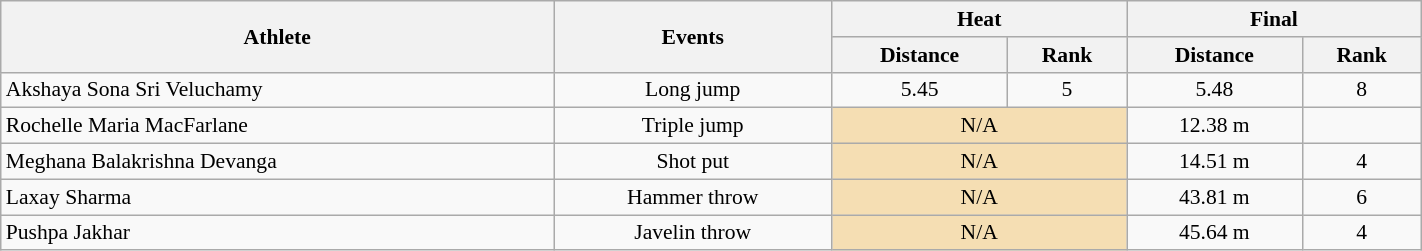<table class=wikitable width="75%" style="font-size:90%">
<tr>
<th rowspan="2">Athlete</th>
<th rowspan="2">Events</th>
<th colspan="2">Heat</th>
<th colspan="2">Final</th>
</tr>
<tr>
<th>Distance</th>
<th>Rank</th>
<th>Distance</th>
<th>Rank</th>
</tr>
<tr>
<td>Akshaya Sona Sri Veluchamy</td>
<td align=center>Long jump</td>
<td align=center>5.45</td>
<td align=center>5 <strong></strong></td>
<td align=center>5.48 <strong></strong></td>
<td align=center>8</td>
</tr>
<tr>
<td>Rochelle Maria MacFarlane</td>
<td align=center>Triple jump</td>
<td align=center colspan=2 bgcolor="wheat">N/A</td>
<td align=center>12.38 m <strong></strong></td>
<td align=center></td>
</tr>
<tr>
<td>Meghana Balakrishna Devanga</td>
<td align=center>Shot put</td>
<td align=center colspan=2 bgcolor="wheat">N/A</td>
<td align=center>14.51 m</td>
<td align=center>4</td>
</tr>
<tr>
<td>Laxay Sharma</td>
<td align=center>Hammer throw</td>
<td align=center colspan=2 bgcolor="wheat">N/A</td>
<td align=center>43.81 m</td>
<td align=center>6</td>
</tr>
<tr>
<td>Pushpa Jakhar</td>
<td align=center>Javelin throw</td>
<td align=center colspan=2 bgcolor="wheat">N/A</td>
<td align=center>45.64 m <strong></strong></td>
<td align=center>4</td>
</tr>
</table>
